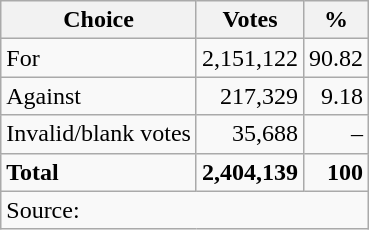<table class=wikitable style=text-align:right>
<tr>
<th>Choice</th>
<th>Votes</th>
<th>%</th>
</tr>
<tr>
<td align=left>For</td>
<td>2,151,122</td>
<td>90.82</td>
</tr>
<tr>
<td align=left>Against</td>
<td>217,329</td>
<td>9.18</td>
</tr>
<tr>
<td align=left>Invalid/blank votes</td>
<td>35,688</td>
<td>–</td>
</tr>
<tr>
<td align=left><strong>Total</strong></td>
<td><strong>2,404,139</strong></td>
<td><strong>100</strong></td>
</tr>
<tr>
<td align=left colspan=3>Source: </td>
</tr>
</table>
